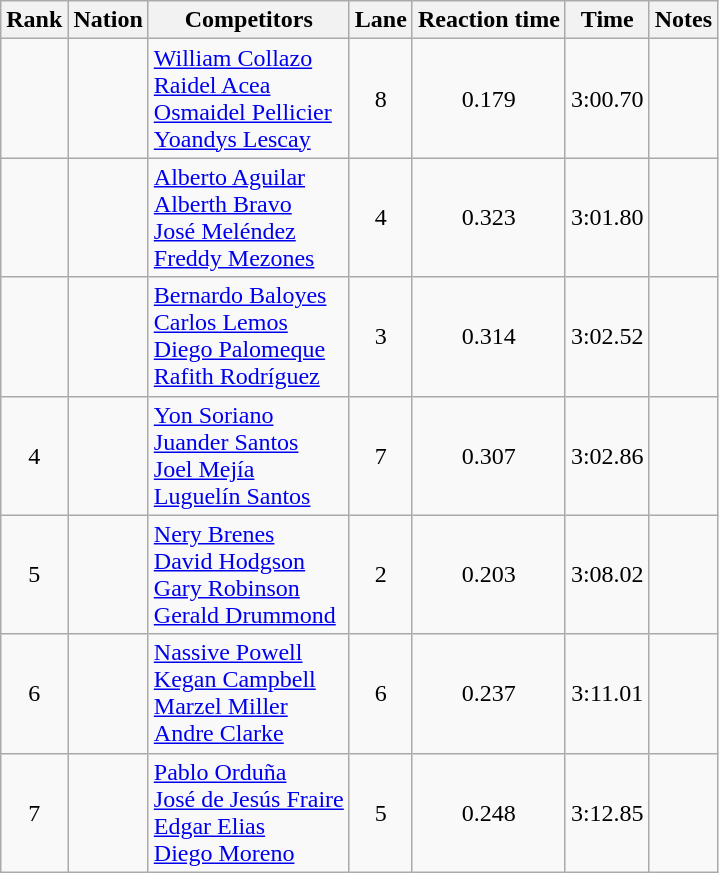<table class="wikitable sortable" style="text-align:center">
<tr>
<th>Rank</th>
<th>Nation</th>
<th>Competitors</th>
<th>Lane</th>
<th>Reaction time</th>
<th>Time</th>
<th>Notes</th>
</tr>
<tr>
<td></td>
<td align=left></td>
<td align=left><a href='#'>William Collazo</a><br><a href='#'>Raidel Acea</a><br><a href='#'>Osmaidel Pellicier</a><br><a href='#'>Yoandys Lescay</a><br></td>
<td>8</td>
<td>0.179</td>
<td>3:00.70</td>
<td><strong></strong></td>
</tr>
<tr>
<td></td>
<td align=left></td>
<td align=left><a href='#'>Alberto Aguilar</a><br><a href='#'>Alberth Bravo</a><br><a href='#'>José Meléndez</a><br><a href='#'>Freddy Mezones</a><br></td>
<td>4</td>
<td>0.323</td>
<td>3:01.80</td>
<td></td>
</tr>
<tr>
<td></td>
<td align=left></td>
<td align=left><a href='#'>Bernardo Baloyes</a><br><a href='#'>Carlos Lemos</a><br><a href='#'>Diego Palomeque</a><br><a href='#'>Rafith Rodríguez</a><br></td>
<td>3</td>
<td>0.314</td>
<td>3:02.52</td>
<td><strong></strong></td>
</tr>
<tr>
<td>4</td>
<td align=left></td>
<td align=left><a href='#'>Yon Soriano</a><br><a href='#'>Juander Santos</a><br><a href='#'>Joel Mejía</a><br><a href='#'>Luguelín Santos</a><br></td>
<td>7</td>
<td>0.307</td>
<td>3:02.86</td>
<td></td>
</tr>
<tr>
<td>5</td>
<td align=left></td>
<td align=left><a href='#'>Nery Brenes</a><br><a href='#'>David Hodgson</a><br><a href='#'>Gary Robinson</a><br><a href='#'>Gerald Drummond</a><br></td>
<td>2</td>
<td>0.203</td>
<td>3:08.02</td>
<td><strong></strong></td>
</tr>
<tr>
<td>6</td>
<td align=left></td>
<td align=left><a href='#'>Nassive Powell</a><br><a href='#'>Kegan Campbell</a><br><a href='#'>Marzel Miller</a><br><a href='#'>Andre Clarke</a><br></td>
<td>6</td>
<td>0.237</td>
<td>3:11.01</td>
<td></td>
</tr>
<tr>
<td>7</td>
<td align=left></td>
<td align=left><a href='#'>Pablo Orduña</a><br><a href='#'>José de Jesús Fraire</a><br><a href='#'>Edgar Elias</a><br><a href='#'>Diego Moreno</a><br></td>
<td>5</td>
<td>0.248</td>
<td>3:12.85</td>
<td></td>
</tr>
</table>
